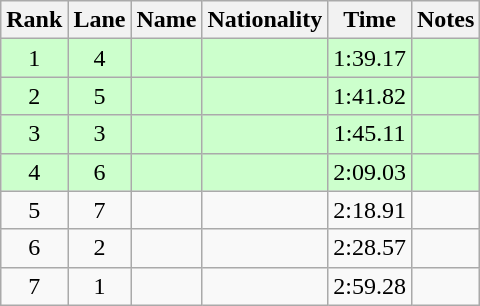<table class="wikitable sortable" style="text-align:center">
<tr>
<th>Rank</th>
<th>Lane</th>
<th>Name</th>
<th>Nationality</th>
<th>Time</th>
<th>Notes</th>
</tr>
<tr bgcolor=ccffcc>
<td>1</td>
<td>4</td>
<td align=left></td>
<td align=left></td>
<td>1:39.17</td>
<td><strong></strong></td>
</tr>
<tr bgcolor=ccffcc>
<td>2</td>
<td>5</td>
<td align=left></td>
<td align=left></td>
<td>1:41.82</td>
<td><strong></strong></td>
</tr>
<tr bgcolor=ccffcc>
<td>3</td>
<td>3</td>
<td align=left></td>
<td align=left></td>
<td>1:45.11</td>
<td><strong></strong></td>
</tr>
<tr bgcolor=ccffcc>
<td>4</td>
<td>6</td>
<td align=left></td>
<td align=left></td>
<td>2:09.03</td>
<td><strong></strong></td>
</tr>
<tr>
<td>5</td>
<td>7</td>
<td align=left></td>
<td align=left></td>
<td>2:18.91</td>
<td></td>
</tr>
<tr>
<td>6</td>
<td>2</td>
<td align=left></td>
<td align=left></td>
<td>2:28.57</td>
<td></td>
</tr>
<tr>
<td>7</td>
<td>1</td>
<td align=left></td>
<td align=left></td>
<td>2:59.28</td>
<td></td>
</tr>
</table>
